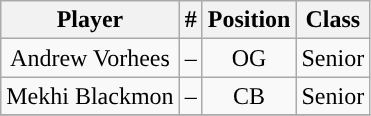<table class="wikitable sortable" style="text-align:center">
<tr>
<th>Player</th>
<th>#</th>
<th>Position</th>
<th>Class</th>
</tr>
<tr>
<td>Andrew Vorhees</td>
<td>–</td>
<td>OG</td>
<td> Senior</td>
</tr>
<tr>
<td>Mekhi Blackmon</td>
<td>–</td>
<td>CB</td>
<td> Senior</td>
</tr>
<tr>
</tr>
</table>
